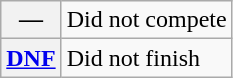<table class="wikitable">
<tr>
<th scope="row">—</th>
<td>Did not compete</td>
</tr>
<tr>
<th scope="row"><a href='#'>DNF</a></th>
<td>Did not finish</td>
</tr>
</table>
